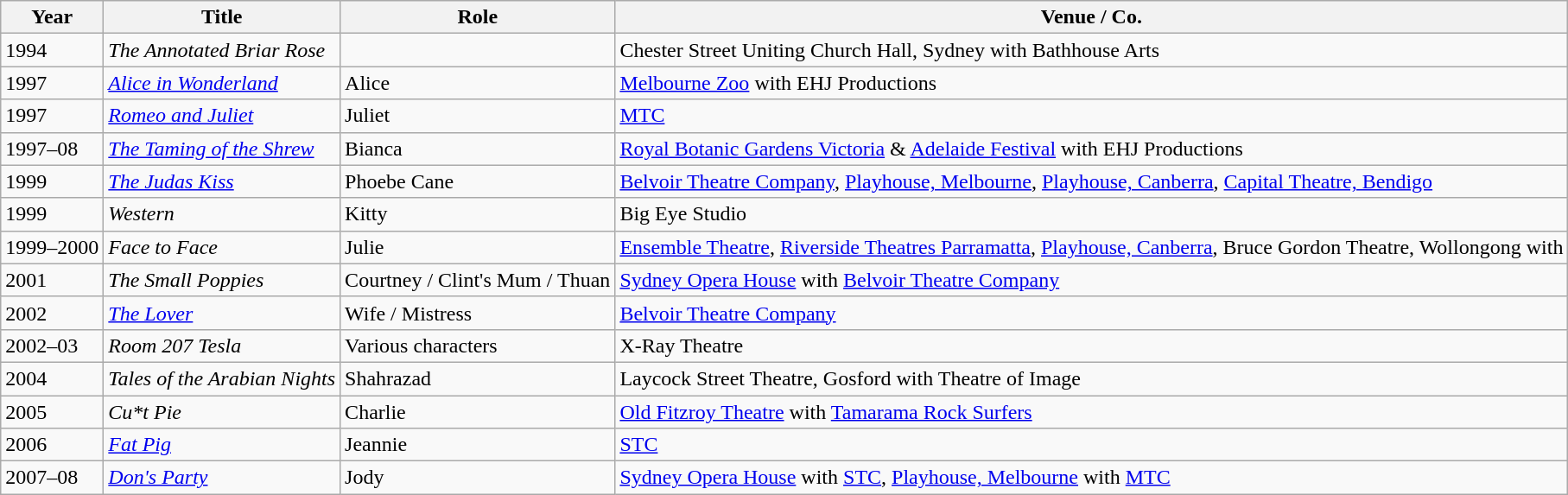<table class="wikitable">
<tr>
<th>Year</th>
<th>Title</th>
<th>Role</th>
<th>Venue / Co.</th>
</tr>
<tr>
<td>1994</td>
<td><em>The Annotated Briar Rose</em></td>
<td></td>
<td>Chester Street Uniting Church Hall, Sydney with Bathhouse Arts</td>
</tr>
<tr>
<td>1997</td>
<td><em><a href='#'>Alice in Wonderland</a></em></td>
<td>Alice</td>
<td><a href='#'>Melbourne Zoo</a> with EHJ Productions</td>
</tr>
<tr>
<td>1997</td>
<td><em><a href='#'>Romeo and Juliet</a></em></td>
<td>Juliet</td>
<td><a href='#'>MTC</a></td>
</tr>
<tr>
<td>1997–08</td>
<td><em><a href='#'>The Taming of the Shrew</a></em></td>
<td>Bianca</td>
<td><a href='#'>Royal Botanic Gardens Victoria</a> & <a href='#'>Adelaide Festival</a> with EHJ Productions</td>
</tr>
<tr>
<td>1999</td>
<td><em><a href='#'>The Judas Kiss</a></em></td>
<td>Phoebe Cane</td>
<td><a href='#'>Belvoir Theatre Company</a>, <a href='#'>Playhouse, Melbourne</a>, <a href='#'>Playhouse, Canberra</a>, <a href='#'>Capital Theatre, Bendigo</a></td>
</tr>
<tr>
<td>1999</td>
<td><em>Western</em></td>
<td>Kitty</td>
<td>Big Eye Studio</td>
</tr>
<tr>
<td>1999–2000</td>
<td><em>Face to Face</em></td>
<td>Julie</td>
<td><a href='#'>Ensemble Theatre</a>, <a href='#'>Riverside Theatres Parramatta</a>, <a href='#'>Playhouse, Canberra</a>, Bruce Gordon Theatre, Wollongong  with</td>
</tr>
<tr>
<td>2001</td>
<td><em>The Small Poppies</em></td>
<td>Courtney / Clint's Mum / Thuan</td>
<td><a href='#'>Sydney Opera House</a> with <a href='#'>Belvoir Theatre Company</a></td>
</tr>
<tr>
<td>2002</td>
<td><em><a href='#'>The Lover</a></em></td>
<td>Wife / Mistress</td>
<td><a href='#'>Belvoir Theatre Company</a></td>
</tr>
<tr>
<td>2002–03</td>
<td><em>Room 207 Tesla</em></td>
<td>Various characters</td>
<td>X-Ray Theatre</td>
</tr>
<tr>
<td>2004</td>
<td><em>Tales of the Arabian Nights</em></td>
<td>Shahrazad</td>
<td>Laycock Street Theatre, Gosford with Theatre of Image</td>
</tr>
<tr>
<td>2005</td>
<td><em>Cu*t Pie</em></td>
<td>Charlie</td>
<td><a href='#'>Old Fitzroy Theatre</a> with <a href='#'>Tamarama Rock Surfers</a></td>
</tr>
<tr>
<td>2006</td>
<td><em><a href='#'>Fat Pig</a></em></td>
<td>Jeannie</td>
<td><a href='#'>STC</a></td>
</tr>
<tr>
<td>2007–08</td>
<td><em><a href='#'>Don's Party</a></em></td>
<td>Jody</td>
<td><a href='#'>Sydney Opera House</a> with <a href='#'>STC</a>, <a href='#'>Playhouse, Melbourne</a> with <a href='#'>MTC</a></td>
</tr>
</table>
